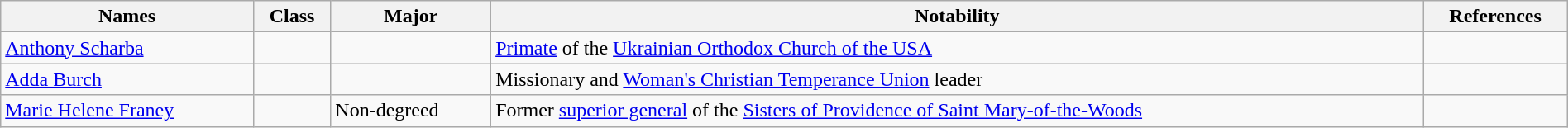<table class="wikitable sortable" style="width:100%;">
<tr>
<th>Names</th>
<th>Class</th>
<th>Major</th>
<th>Notability</th>
<th>References</th>
</tr>
<tr>
<td><a href='#'>Anthony Scharba</a></td>
<td></td>
<td></td>
<td><a href='#'>Primate</a> of the <a href='#'>Ukrainian Orthodox Church of the USA</a></td>
<td></td>
</tr>
<tr>
<td><a href='#'>Adda Burch</a></td>
<td></td>
<td></td>
<td>Missionary and <a href='#'>Woman's Christian Temperance Union</a> leader</td>
<td></td>
</tr>
<tr>
<td><a href='#'>Marie Helene Franey</a></td>
<td></td>
<td>Non-degreed</td>
<td>Former <a href='#'>superior general</a> of the <a href='#'>Sisters of Providence of Saint Mary-of-the-Woods</a></td>
<td></td>
</tr>
</table>
